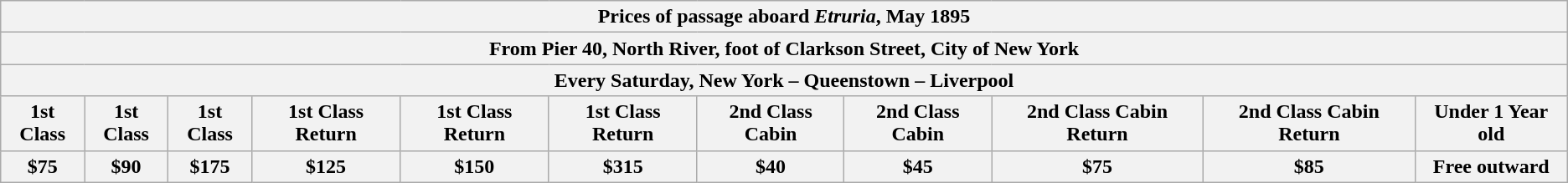<table class="wikitable">
<tr ---->
<th colspan="11">Prices of passage aboard <em>Etruria</em>, May 1895</th>
</tr>
<tr ---->
<th colspan="11">From Pier 40, North River, foot of Clarkson Street, City of New York</th>
</tr>
<tr ---->
<th colspan="11">Every Saturday, New York – Queenstown – Liverpool</th>
</tr>
<tr ---->
<th>1st Class</th>
<th>1st Class</th>
<th>1st Class</th>
<th>1st Class Return</th>
<th>1st Class Return</th>
<th>1st Class Return</th>
<th>2nd Class Cabin</th>
<th>2nd Class Cabin</th>
<th>2nd Class Cabin Return</th>
<th>2nd Class Cabin Return</th>
<th>Under 1 Year old</th>
</tr>
<tr ---->
<th>$75</th>
<th>$90</th>
<th>$175</th>
<th>$125</th>
<th>$150</th>
<th>$315</th>
<th>$40</th>
<th>$45</th>
<th>$75</th>
<th>$85</th>
<th>Free outward</th>
</tr>
</table>
